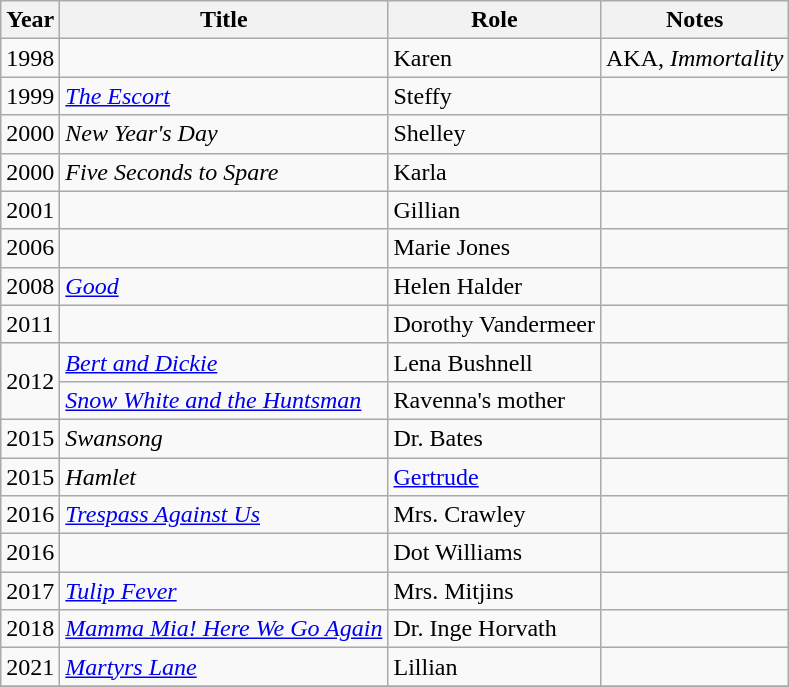<table class="wikitable sortable">
<tr>
<th>Year</th>
<th>Title</th>
<th>Role</th>
<th class="unsortable">Notes</th>
</tr>
<tr>
<td>1998</td>
<td><em></em></td>
<td>Karen</td>
<td>AKA, <em>Immortality</em></td>
</tr>
<tr>
<td>1999</td>
<td><em><a href='#'>The Escort</a></em></td>
<td>Steffy</td>
<td></td>
</tr>
<tr>
<td>2000</td>
<td><em>New Year's Day</em></td>
<td>Shelley</td>
<td></td>
</tr>
<tr>
<td>2000</td>
<td><em>Five Seconds to Spare</em></td>
<td>Karla</td>
<td></td>
</tr>
<tr>
<td>2001</td>
<td><em></em></td>
<td>Gillian</td>
<td></td>
</tr>
<tr>
<td>2006</td>
<td><em></em></td>
<td>Marie Jones</td>
<td></td>
</tr>
<tr>
<td>2008</td>
<td><em><a href='#'>Good</a></em></td>
<td>Helen Halder</td>
<td></td>
</tr>
<tr>
<td>2011</td>
<td><em></em></td>
<td>Dorothy Vandermeer</td>
<td></td>
</tr>
<tr>
<td rowspan="2">2012</td>
<td><em><a href='#'>Bert and Dickie</a></em></td>
<td>Lena Bushnell</td>
<td></td>
</tr>
<tr>
<td><em><a href='#'>Snow White and the Huntsman</a></em></td>
<td>Ravenna's mother</td>
<td></td>
</tr>
<tr>
<td>2015</td>
<td><em>Swansong</em></td>
<td>Dr. Bates</td>
<td></td>
</tr>
<tr>
<td>2015</td>
<td><em>Hamlet</em></td>
<td><a href='#'>Gertrude</a></td>
<td></td>
</tr>
<tr>
<td>2016</td>
<td><em><a href='#'>Trespass Against Us</a></em></td>
<td>Mrs. Crawley</td>
<td></td>
</tr>
<tr>
<td>2016</td>
<td><em></em></td>
<td>Dot Williams</td>
<td></td>
</tr>
<tr>
<td>2017</td>
<td><em><a href='#'>Tulip Fever</a></em></td>
<td>Mrs. Mitjins</td>
<td></td>
</tr>
<tr>
<td>2018</td>
<td><em><a href='#'>Mamma Mia! Here We Go Again</a></em></td>
<td>Dr. Inge Horvath</td>
<td></td>
</tr>
<tr>
<td>2021</td>
<td><em><a href='#'>Martyrs Lane</a></em></td>
<td>Lillian</td>
<td></td>
</tr>
<tr>
</tr>
</table>
